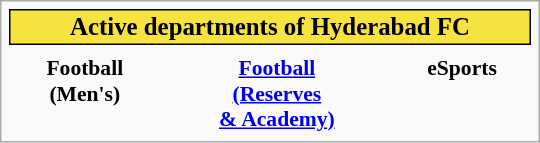<table class="infobox" style="font-size:90%; width:25em; text-align:center">
<tr>
<th colspan=3 style="font-size:115%; background-color:#f7e33f; color:#000000; border:1px solid #000000;">Active departments of Hyderabad FC</th>
</tr>
<tr>
<th></th>
<th></th>
<th></th>
</tr>
<tr>
<th>Football<br>(Men's)</th>
<th><a href='#'>Football<br>(Reserves<br>& Academy)</a></th>
<th>eSports</th>
</tr>
</table>
